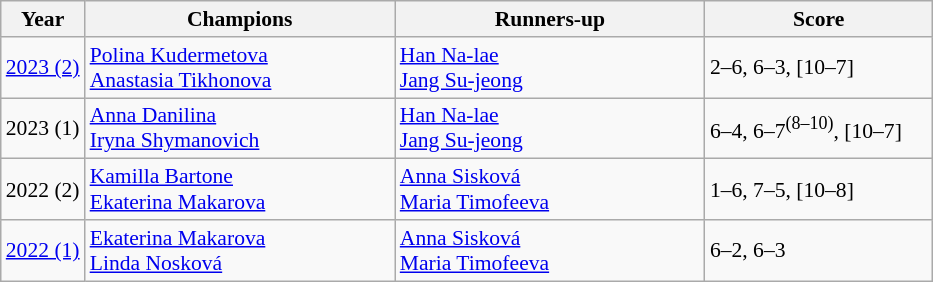<table class="wikitable" style="font-size:90%">
<tr>
<th>Year</th>
<th width="200">Champions</th>
<th width="200">Runners-up</th>
<th width="145">Score</th>
</tr>
<tr>
<td><a href='#'>2023 (2)</a></td>
<td> <a href='#'>Polina Kudermetova</a><br> <a href='#'>Anastasia Tikhonova</a></td>
<td> <a href='#'>Han Na-lae</a><br> <a href='#'>Jang Su-jeong</a></td>
<td>2–6, 6–3, [10–7]</td>
</tr>
<tr>
<td>2023 (1)</td>
<td> <a href='#'>Anna Danilina</a><br> <a href='#'>Iryna Shymanovich</a></td>
<td> <a href='#'>Han Na-lae</a><br> <a href='#'>Jang Su-jeong</a></td>
<td>6–4, 6–7<sup>(8–10)</sup>, [10–7]</td>
</tr>
<tr>
<td>2022 (2)</td>
<td> <a href='#'>Kamilla Bartone</a><br> <a href='#'>Ekaterina Makarova</a></td>
<td> <a href='#'>Anna Sisková</a><br> <a href='#'>Maria Timofeeva</a></td>
<td>1–6, 7–5, [10–8]</td>
</tr>
<tr>
<td><a href='#'>2022 (1)</a></td>
<td> <a href='#'>Ekaterina Makarova</a><br> <a href='#'>Linda Nosková</a></td>
<td> <a href='#'>Anna Sisková</a><br> <a href='#'>Maria Timofeeva</a></td>
<td>6–2, 6–3</td>
</tr>
</table>
